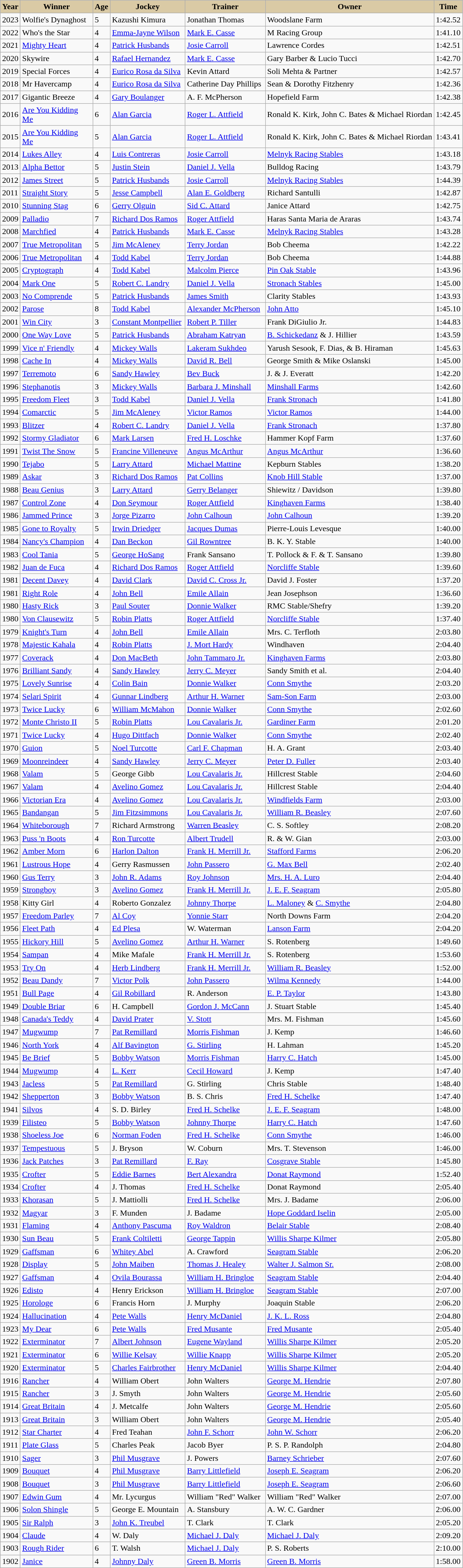<table class="wikitable sortable">
<tr>
<th style="background-color:#DACAA5; width:30px">Year <br></th>
<th style="background-color:#DACAA5; width:135px">Winner <br></th>
<th style="background-color:#DACAA5" width:20px">Age<br></th>
<th style="background-color:#DACAA5; width:140px">Jockey <br></th>
<th style="background-color:#DACAA5; width:150px">Trainer <br></th>
<th style="background-color:#DACAA5">Owner</th>
<th style="background-color:#DACAA5; width:30px">Time<br></th>
</tr>
<tr>
<td>2023</td>
<td>Wolfie's Dynaghost</td>
<td>5</td>
<td>Kazushi Kimura</td>
<td>Jonathan Thomas</td>
<td>Woodslane Farm</td>
<td>1:42.52</td>
</tr>
<tr>
<td>2022</td>
<td>Who's the Star</td>
<td>4</td>
<td><a href='#'>Emma-Jayne Wilson</a></td>
<td><a href='#'>Mark E. Casse</a></td>
<td>M Racing Group</td>
<td>1:41.10</td>
</tr>
<tr>
<td>2021</td>
<td><a href='#'>Mighty Heart</a></td>
<td>4</td>
<td><a href='#'>Patrick Husbands</a></td>
<td><a href='#'>Josie Carroll</a></td>
<td>Lawrence Cordes</td>
<td>1:42.51</td>
</tr>
<tr>
<td>2020</td>
<td>Skywire</td>
<td>4</td>
<td><a href='#'>Rafael Hernandez</a></td>
<td><a href='#'>Mark E. Casse</a></td>
<td>Gary Barber & Lucio Tucci</td>
<td>1:42.70</td>
</tr>
<tr>
<td>2019</td>
<td>Special Forces</td>
<td>4</td>
<td><a href='#'>Eurico Rosa da Silva</a></td>
<td>Kevin Attard</td>
<td>Soli Mehta & Partner</td>
<td>1:42.57</td>
</tr>
<tr>
<td>2018</td>
<td>Mr Havercamp</td>
<td>4</td>
<td><a href='#'>Eurico Rosa da Silva</a></td>
<td>Catherine Day Phillips</td>
<td>Sean & Dorothy Fitzhenry</td>
<td>1:42.36</td>
</tr>
<tr>
<td>2017</td>
<td>Gigantic Breeze</td>
<td>4</td>
<td><a href='#'>Gary Boulanger</a></td>
<td>A. F. McPherson</td>
<td>Hopefield Farm</td>
<td>1:42.38</td>
</tr>
<tr>
<td>2016</td>
<td><a href='#'>Are You Kidding Me</a></td>
<td>6</td>
<td><a href='#'>Alan Garcia</a></td>
<td><a href='#'>Roger L. Attfield</a></td>
<td>Ronald K. Kirk, John C. Bates & Michael Riordan</td>
<td>1:42.45</td>
</tr>
<tr>
<td>2015</td>
<td><a href='#'>Are You Kidding Me</a></td>
<td>5</td>
<td><a href='#'>Alan Garcia</a></td>
<td><a href='#'>Roger L. Attfield</a></td>
<td>Ronald K. Kirk, John C. Bates & Michael Riordan</td>
<td>1:43.41</td>
</tr>
<tr>
<td>2014</td>
<td><a href='#'>Lukes Alley</a></td>
<td>4</td>
<td><a href='#'>Luis Contreras</a></td>
<td><a href='#'>Josie Carroll</a></td>
<td><a href='#'>Melnyk Racing Stables</a></td>
<td>1:43.18</td>
</tr>
<tr>
<td>2013</td>
<td><a href='#'>Alpha Bettor</a></td>
<td>5</td>
<td><a href='#'>Justin Stein</a></td>
<td><a href='#'>Daniel J. Vella</a></td>
<td>Bulldog Racing</td>
<td>1:43.79</td>
</tr>
<tr>
<td>2012</td>
<td><a href='#'>James Street</a></td>
<td>5</td>
<td><a href='#'>Patrick Husbands</a></td>
<td><a href='#'>Josie Carroll</a></td>
<td><a href='#'>Melnyk Racing Stables</a></td>
<td>1:44.39</td>
</tr>
<tr>
<td>2011</td>
<td><a href='#'>Straight Story</a></td>
<td>5</td>
<td><a href='#'>Jesse Campbell</a></td>
<td><a href='#'>Alan E. Goldberg</a></td>
<td>Richard Santulli</td>
<td>1:42.87</td>
</tr>
<tr>
<td>2010</td>
<td><a href='#'>Stunning Stag</a></td>
<td>6</td>
<td><a href='#'>Gerry Olguin</a></td>
<td><a href='#'>Sid C. Attard</a></td>
<td>Janice Attard</td>
<td>1:42.75</td>
</tr>
<tr>
<td>2009</td>
<td><a href='#'>Palladio</a></td>
<td>7</td>
<td><a href='#'>Richard Dos Ramos</a></td>
<td><a href='#'>Roger Attfield</a></td>
<td>Haras Santa Maria de Araras</td>
<td>1:43.74</td>
</tr>
<tr>
<td>2008</td>
<td><a href='#'>Marchfied</a></td>
<td>4</td>
<td><a href='#'>Patrick Husbands</a></td>
<td><a href='#'>Mark E. Casse</a></td>
<td><a href='#'>Melnyk Racing Stables</a></td>
<td>1:43.28</td>
</tr>
<tr>
<td>2007</td>
<td><a href='#'>True Metropolitan</a></td>
<td>5</td>
<td><a href='#'>Jim McAleney</a></td>
<td><a href='#'>Terry Jordan</a></td>
<td>Bob Cheema</td>
<td>1:42.22</td>
</tr>
<tr>
<td>2006</td>
<td><a href='#'>True Metropolitan</a></td>
<td>4</td>
<td><a href='#'>Todd Kabel</a></td>
<td><a href='#'>Terry Jordan</a></td>
<td>Bob Cheema</td>
<td>1:44.88</td>
</tr>
<tr>
<td>2005</td>
<td><a href='#'>Cryptograph</a></td>
<td>4</td>
<td><a href='#'>Todd Kabel</a></td>
<td><a href='#'>Malcolm Pierce</a></td>
<td><a href='#'>Pin Oak Stable</a></td>
<td>1:43.96</td>
</tr>
<tr>
<td>2004</td>
<td><a href='#'>Mark One</a></td>
<td>5</td>
<td><a href='#'>Robert C. Landry</a></td>
<td><a href='#'>Daniel J. Vella</a></td>
<td><a href='#'>Stronach Stables</a></td>
<td>1:45.00</td>
</tr>
<tr>
<td>2003</td>
<td><a href='#'>No Comprende</a></td>
<td>5</td>
<td><a href='#'>Patrick Husbands</a></td>
<td><a href='#'>James Smith</a></td>
<td>Clarity Stables</td>
<td>1:43.93</td>
</tr>
<tr>
<td>2002</td>
<td><a href='#'>Parose</a></td>
<td>8</td>
<td><a href='#'>Todd Kabel</a></td>
<td><a href='#'>Alexander McPherson</a></td>
<td><a href='#'>John Atto</a></td>
<td>1:45.10</td>
</tr>
<tr>
<td>2001</td>
<td><a href='#'>Win City</a></td>
<td>3</td>
<td><a href='#'>Constant Montpellier</a></td>
<td><a href='#'>Robert P. Tiller</a></td>
<td>Frank DiGiulio Jr.</td>
<td>1:44.83</td>
</tr>
<tr>
<td>2000</td>
<td><a href='#'>One Way Love</a></td>
<td>5</td>
<td><a href='#'>Patrick Husbands</a></td>
<td><a href='#'>Abraham Katryan</a></td>
<td><a href='#'>B. Schickedanz</a> & J. Hillier</td>
<td>1:43.59</td>
</tr>
<tr>
<td>1999</td>
<td><a href='#'>Vice n' Friendly</a></td>
<td>4</td>
<td><a href='#'>Mickey Walls</a></td>
<td><a href='#'>Lakeram Sukhdeo</a></td>
<td>Yarush Sesook, F. Dias, & B. Hiraman</td>
<td>1:45.63</td>
</tr>
<tr>
<td>1998</td>
<td><a href='#'>Cache In</a></td>
<td>4</td>
<td><a href='#'>Mickey Walls</a></td>
<td><a href='#'>David R. Bell</a></td>
<td>George Smith & Mike Oslanski</td>
<td>1:45.00</td>
</tr>
<tr>
<td>1997</td>
<td><a href='#'>Terremoto</a></td>
<td>6</td>
<td><a href='#'>Sandy Hawley</a></td>
<td><a href='#'>Bev Buck</a></td>
<td>J. & J. Everatt</td>
<td>1:42.20</td>
</tr>
<tr>
<td>1996</td>
<td><a href='#'>Stephanotis</a></td>
<td>3</td>
<td><a href='#'>Mickey Walls</a></td>
<td><a href='#'>Barbara J. Minshall</a></td>
<td><a href='#'>Minshall Farms</a></td>
<td>1:42.60</td>
</tr>
<tr>
<td>1995</td>
<td><a href='#'>Freedom Fleet</a></td>
<td>3</td>
<td><a href='#'>Todd Kabel</a></td>
<td><a href='#'>Daniel J. Vella</a></td>
<td><a href='#'>Frank Stronach</a></td>
<td>1:41.80</td>
</tr>
<tr>
<td>1994</td>
<td><a href='#'>Comarctic</a></td>
<td>5</td>
<td><a href='#'>Jim McAleney</a></td>
<td><a href='#'>Victor Ramos</a></td>
<td><a href='#'>Victor Ramos</a></td>
<td>1:44.00</td>
</tr>
<tr>
<td>1993</td>
<td><a href='#'>Blitzer</a></td>
<td>4</td>
<td><a href='#'>Robert C. Landry</a></td>
<td><a href='#'>Daniel J. Vella</a></td>
<td><a href='#'>Frank Stronach</a></td>
<td>1:37.80</td>
</tr>
<tr>
<td>1992</td>
<td><a href='#'>Stormy Gladiator</a></td>
<td>6</td>
<td><a href='#'>Mark Larsen</a></td>
<td><a href='#'>Fred H. Loschke</a></td>
<td>Hammer Kopf Farm</td>
<td>1:37.60</td>
</tr>
<tr>
<td>1991</td>
<td><a href='#'>Twist The Snow</a></td>
<td>5</td>
<td><a href='#'>Francine Villeneuve</a></td>
<td><a href='#'>Angus McArthur</a></td>
<td><a href='#'>Angus McArthur</a></td>
<td>1:36.60</td>
</tr>
<tr>
<td>1990</td>
<td><a href='#'>Tejabo</a></td>
<td>5</td>
<td><a href='#'>Larry Attard</a></td>
<td><a href='#'>Michael Mattine</a></td>
<td>Kepburn Stables</td>
<td>1:38.20</td>
</tr>
<tr>
<td>1989</td>
<td><a href='#'>Askar</a></td>
<td>3</td>
<td><a href='#'>Richard Dos Ramos</a></td>
<td><a href='#'>Pat Collins</a></td>
<td><a href='#'>Knob Hill Stable</a></td>
<td>1:37.00</td>
</tr>
<tr>
<td>1988</td>
<td><a href='#'>Beau Genius</a></td>
<td>3</td>
<td><a href='#'>Larry Attard</a></td>
<td><a href='#'>Gerry Belanger</a></td>
<td>Shiewitz / Davidson</td>
<td>1:39.80</td>
</tr>
<tr>
<td>1987</td>
<td><a href='#'>Control Zone</a></td>
<td>4</td>
<td><a href='#'>Don Seymour</a></td>
<td><a href='#'>Roger Attfield</a></td>
<td><a href='#'>Kinghaven Farms</a></td>
<td>1:38.40</td>
</tr>
<tr>
<td>1986</td>
<td><a href='#'>Jammed Prince</a></td>
<td>3</td>
<td><a href='#'>Jorge Pizarro</a></td>
<td><a href='#'>John Calhoun</a></td>
<td><a href='#'>John Calhoun</a></td>
<td>1:39.20</td>
</tr>
<tr>
<td>1985</td>
<td><a href='#'>Gone to Royalty</a></td>
<td>5</td>
<td><a href='#'>Irwin Driedger</a></td>
<td><a href='#'>Jacques Dumas</a></td>
<td>Pierre-Louis Levesque</td>
<td>1:40.00</td>
</tr>
<tr>
<td>1984</td>
<td><a href='#'>Nancy's Champion</a></td>
<td>4</td>
<td><a href='#'>Dan Beckon</a></td>
<td><a href='#'>Gil Rowntree</a></td>
<td>B. K. Y. Stable</td>
<td>1:40.00</td>
</tr>
<tr>
<td>1983</td>
<td><a href='#'>Cool Tania</a></td>
<td>5</td>
<td><a href='#'>George HoSang</a></td>
<td>Frank Sansano</td>
<td>T. Pollock & F. & T. Sansano</td>
<td>1:39.80</td>
</tr>
<tr>
<td>1982</td>
<td><a href='#'>Juan de Fuca</a></td>
<td>4</td>
<td><a href='#'>Richard Dos Ramos</a></td>
<td><a href='#'>Roger Attfield</a></td>
<td><a href='#'>Norcliffe Stable</a></td>
<td>1:39.60</td>
</tr>
<tr>
<td>1981</td>
<td><a href='#'>Decent Davey</a></td>
<td>4</td>
<td><a href='#'>David Clark</a></td>
<td><a href='#'>David C. Cross Jr.</a></td>
<td>David J. Foster</td>
<td>1:37.20</td>
</tr>
<tr>
<td>1981</td>
<td><a href='#'>Right Role</a></td>
<td>4</td>
<td><a href='#'>John Bell</a></td>
<td><a href='#'>Emile Allain</a></td>
<td>Jean Josephson</td>
<td>1:36.60</td>
</tr>
<tr>
<td>1980</td>
<td><a href='#'>Hasty Rick</a></td>
<td>3</td>
<td><a href='#'>Paul Souter</a></td>
<td><a href='#'>Donnie Walker</a></td>
<td>RMC Stable/Shefry</td>
<td>1:39.20</td>
</tr>
<tr>
<td>1980</td>
<td><a href='#'>Von Clausewitz</a></td>
<td>5</td>
<td><a href='#'>Robin Platts</a></td>
<td><a href='#'>Roger Attfield</a></td>
<td><a href='#'>Norcliffe Stable</a></td>
<td>1:37.40</td>
</tr>
<tr>
<td>1979</td>
<td><a href='#'>Knight's Turn</a></td>
<td>4</td>
<td><a href='#'>John Bell</a></td>
<td><a href='#'>Emile Allain</a></td>
<td>Mrs. C. Terfloth</td>
<td>2:03.80</td>
</tr>
<tr>
<td>1978</td>
<td><a href='#'>Majestic Kahala</a></td>
<td>4</td>
<td><a href='#'>Robin Platts</a></td>
<td><a href='#'>J. Mort Hardy</a></td>
<td>Windhaven</td>
<td>2:04.40</td>
</tr>
<tr>
<td>1977</td>
<td><a href='#'>Coverack</a></td>
<td>4</td>
<td><a href='#'>Don MacBeth</a></td>
<td><a href='#'>John Tammaro Jr.</a></td>
<td><a href='#'>Kinghaven Farms</a></td>
<td>2:03.80</td>
</tr>
<tr>
<td>1976</td>
<td><a href='#'>Brilliant Sandy</a></td>
<td>4</td>
<td><a href='#'>Sandy Hawley</a></td>
<td><a href='#'>Jerry C. Meyer</a></td>
<td>Sandy Smith et al.</td>
<td>2:04.40</td>
</tr>
<tr>
<td>1975</td>
<td><a href='#'>Lovely Sunrise</a></td>
<td>4</td>
<td><a href='#'>Colin Bain</a></td>
<td><a href='#'>Donnie Walker</a></td>
<td><a href='#'>Conn Smythe</a></td>
<td>2:03.20</td>
</tr>
<tr>
<td>1974</td>
<td><a href='#'>Selari Spirit</a></td>
<td>4</td>
<td><a href='#'>Gunnar Lindberg</a></td>
<td><a href='#'>Arthur H. Warner</a></td>
<td><a href='#'>Sam-Son Farm</a></td>
<td>2:03.00</td>
</tr>
<tr>
<td>1973</td>
<td><a href='#'>Twice Lucky</a></td>
<td>6</td>
<td><a href='#'>William McMahon</a></td>
<td><a href='#'>Donnie Walker</a></td>
<td><a href='#'>Conn Smythe</a></td>
<td>2:02.60</td>
</tr>
<tr>
<td>1972</td>
<td><a href='#'>Monte Christo II</a></td>
<td>5</td>
<td><a href='#'>Robin Platts</a></td>
<td><a href='#'>Lou Cavalaris Jr.</a></td>
<td><a href='#'>Gardiner Farm</a></td>
<td>2:01.20</td>
</tr>
<tr>
<td>1971</td>
<td><a href='#'>Twice Lucky</a></td>
<td>4</td>
<td><a href='#'>Hugo Dittfach</a></td>
<td><a href='#'>Donnie Walker</a></td>
<td><a href='#'>Conn Smythe</a></td>
<td>2:02.40</td>
</tr>
<tr>
<td>1970</td>
<td><a href='#'>Guion</a></td>
<td>5</td>
<td><a href='#'>Noel Turcotte</a></td>
<td><a href='#'>Carl F. Chapman</a></td>
<td>H. A. Grant</td>
<td>2:03.40</td>
</tr>
<tr>
<td>1969</td>
<td><a href='#'>Moonreindeer</a></td>
<td>4</td>
<td><a href='#'>Sandy Hawley</a></td>
<td><a href='#'>Jerry C. Meyer</a></td>
<td><a href='#'>Peter D. Fuller</a></td>
<td>2:03.40</td>
</tr>
<tr>
<td>1968</td>
<td><a href='#'>Valam</a></td>
<td>5</td>
<td>George Gibb</td>
<td><a href='#'>Lou Cavalaris Jr.</a></td>
<td>Hillcrest Stable</td>
<td>2:04.60</td>
</tr>
<tr>
<td>1967</td>
<td><a href='#'>Valam</a></td>
<td>4</td>
<td><a href='#'>Avelino Gomez</a></td>
<td><a href='#'>Lou Cavalaris Jr.</a></td>
<td>Hillcrest Stable</td>
<td>2:04.40</td>
</tr>
<tr>
<td>1966</td>
<td><a href='#'>Victorian Era</a></td>
<td>4</td>
<td><a href='#'>Avelino Gomez</a></td>
<td><a href='#'>Lou Cavalaris Jr.</a></td>
<td><a href='#'>Windfields Farm</a></td>
<td>2:03.00</td>
</tr>
<tr>
<td>1965</td>
<td><a href='#'>Bandangan</a></td>
<td>5</td>
<td><a href='#'>Jim Fitzsimmons</a></td>
<td><a href='#'>Lou Cavalaris Jr.</a></td>
<td><a href='#'>William R. Beasley</a></td>
<td>2:07.60</td>
</tr>
<tr>
<td>1964</td>
<td><a href='#'>Whiteborough</a></td>
<td>7</td>
<td>Richard Armstrong</td>
<td><a href='#'>Warren Beasley</a></td>
<td>C. S. Softley</td>
<td>2:08.20</td>
</tr>
<tr>
<td>1963</td>
<td><a href='#'>Puss 'n Boots</a></td>
<td>4</td>
<td><a href='#'>Ron Turcotte</a></td>
<td><a href='#'>Albert Trudell</a></td>
<td>R. & W. Gian</td>
<td>2:03.00</td>
</tr>
<tr>
<td>1962</td>
<td><a href='#'>Amber Morn</a></td>
<td>6</td>
<td><a href='#'>Harlon Dalton</a></td>
<td><a href='#'>Frank H. Merrill Jr.</a></td>
<td><a href='#'>Stafford Farms</a></td>
<td>2:06.20</td>
</tr>
<tr>
<td>1961</td>
<td><a href='#'>Lustrous Hope</a></td>
<td>4</td>
<td>Gerry Rasmussen</td>
<td><a href='#'>John Passero</a></td>
<td><a href='#'>G. Max Bell</a></td>
<td>2:02.40</td>
</tr>
<tr>
<td>1960</td>
<td><a href='#'>Gus Terry</a></td>
<td>3</td>
<td><a href='#'>John R. Adams</a></td>
<td><a href='#'>Roy Johnson</a></td>
<td><a href='#'>Mrs. H. A. Luro</a></td>
<td>2:04.40</td>
</tr>
<tr>
<td>1959</td>
<td><a href='#'>Strongboy</a></td>
<td>3</td>
<td><a href='#'>Avelino Gomez</a></td>
<td><a href='#'>Frank H. Merrill Jr.</a></td>
<td><a href='#'>J. E. F. Seagram</a></td>
<td>2:05.80</td>
</tr>
<tr>
<td>1958</td>
<td>Kitty Girl</td>
<td>4</td>
<td>Roberto Gonzalez</td>
<td><a href='#'>Johnny Thorpe</a></td>
<td><a href='#'>L. Maloney</a> & <a href='#'>C. Smythe</a></td>
<td>2:04.80</td>
</tr>
<tr>
<td>1957</td>
<td><a href='#'>Freedom Parley</a></td>
<td>7</td>
<td><a href='#'>Al Coy</a></td>
<td><a href='#'>Yonnie Starr</a></td>
<td>North Downs Farm</td>
<td>2:04.20</td>
</tr>
<tr>
<td>1956</td>
<td><a href='#'>Fleet Path</a></td>
<td>4</td>
<td><a href='#'>Ed Plesa</a></td>
<td>W. Waterman</td>
<td><a href='#'>Lanson Farm</a></td>
<td>2:04.20</td>
</tr>
<tr>
<td>1955</td>
<td><a href='#'>Hickory Hill</a></td>
<td>5</td>
<td><a href='#'>Avelino Gomez</a></td>
<td><a href='#'>Arthur H. Warner</a></td>
<td>S. Rotenberg</td>
<td>1:49.60</td>
</tr>
<tr>
<td>1954</td>
<td><a href='#'>Sampan</a></td>
<td>4</td>
<td>Mike Mafale</td>
<td><a href='#'>Frank H. Merrill Jr.</a></td>
<td>S. Rotenberg</td>
<td>1:53.60</td>
</tr>
<tr>
<td>1953</td>
<td><a href='#'>Try On</a></td>
<td>4</td>
<td><a href='#'>Herb Lindberg</a></td>
<td><a href='#'>Frank H. Merrill Jr.</a></td>
<td><a href='#'>William R. Beasley</a></td>
<td>1:52.00</td>
</tr>
<tr>
<td>1952</td>
<td><a href='#'>Beau Dandy</a></td>
<td>7</td>
<td><a href='#'>Victor Polk</a></td>
<td><a href='#'>John Passero</a></td>
<td><a href='#'>Wilma Kennedy</a></td>
<td>1:44.00</td>
</tr>
<tr>
<td>1951</td>
<td><a href='#'>Bull Page</a></td>
<td>4</td>
<td><a href='#'>Gil Robillard</a></td>
<td>R. Anderson</td>
<td><a href='#'>E. P. Taylor</a></td>
<td>1:43.80</td>
</tr>
<tr>
<td>1949</td>
<td><a href='#'>Double Briar</a></td>
<td>6</td>
<td>H. Campbell</td>
<td><a href='#'>Gordon J. McCann</a></td>
<td>J. Stuart Stable</td>
<td>1:45.40</td>
</tr>
<tr>
<td>1948</td>
<td><a href='#'>Canada's Teddy</a></td>
<td>4</td>
<td><a href='#'>David Prater</a></td>
<td><a href='#'>V. Stott</a></td>
<td>Mrs. M. Fishman</td>
<td>1:45.60</td>
</tr>
<tr>
<td>1947</td>
<td><a href='#'>Mugwump</a></td>
<td>7</td>
<td><a href='#'>Pat Remillard</a></td>
<td><a href='#'>Morris Fishman</a></td>
<td>J. Kemp</td>
<td>1:46.60</td>
</tr>
<tr>
<td>1946</td>
<td><a href='#'>North York</a></td>
<td>4</td>
<td><a href='#'>Alf Bavington</a></td>
<td><a href='#'>G. Stirling</a></td>
<td>H. Lahman</td>
<td>1:45.20</td>
</tr>
<tr>
<td>1945</td>
<td><a href='#'>Be Brief</a></td>
<td>5</td>
<td><a href='#'>Bobby Watson</a></td>
<td><a href='#'>Morris Fishman</a></td>
<td><a href='#'>Harry C. Hatch</a></td>
<td>1:45.00</td>
</tr>
<tr>
<td>1944</td>
<td><a href='#'>Mugwump</a></td>
<td>4</td>
<td><a href='#'>L. Kerr</a></td>
<td><a href='#'>Cecil Howard</a></td>
<td>J. Kemp</td>
<td>1:47.40</td>
</tr>
<tr>
<td>1943</td>
<td><a href='#'>Jacless</a></td>
<td>5</td>
<td><a href='#'>Pat Remillard</a></td>
<td>G. Stirling</td>
<td>Chris Stable</td>
<td>1:48.40</td>
</tr>
<tr>
<td>1942</td>
<td><a href='#'>Shepperton</a></td>
<td>3</td>
<td><a href='#'>Bobby Watson</a></td>
<td>B. S. Chris</td>
<td><a href='#'>Fred H. Schelke</a></td>
<td>1:47.40</td>
</tr>
<tr>
<td>1941</td>
<td><a href='#'>Silvos</a></td>
<td>4</td>
<td>S. D. Birley</td>
<td><a href='#'>Fred H. Schelke</a></td>
<td><a href='#'>J. E. F. Seagram</a></td>
<td>1:48.00</td>
</tr>
<tr>
<td>1939</td>
<td><a href='#'>Filisteo</a></td>
<td>5</td>
<td><a href='#'>Bobby Watson</a></td>
<td><a href='#'>Johnny Thorpe</a></td>
<td><a href='#'>Harry C. Hatch</a></td>
<td>1:47.60</td>
</tr>
<tr>
<td>1938</td>
<td><a href='#'>Shoeless Joe</a></td>
<td>6</td>
<td><a href='#'>Norman Foden</a></td>
<td><a href='#'>Fred H. Schelke</a></td>
<td><a href='#'>Conn Smythe</a></td>
<td>1:46.00</td>
</tr>
<tr>
<td>1937</td>
<td><a href='#'>Tempestuous</a></td>
<td>5</td>
<td>J. Bryson</td>
<td>W. Coburn</td>
<td>Mrs. T. Stevenson</td>
<td>1:46.00</td>
</tr>
<tr>
<td>1936</td>
<td><a href='#'>Jack Patches</a></td>
<td>3</td>
<td><a href='#'>Pat Remillard</a></td>
<td><a href='#'>F. Ray</a></td>
<td><a href='#'>Cosgrave Stable</a></td>
<td>1:45.80</td>
</tr>
<tr>
<td>1935</td>
<td><a href='#'>Crofter</a></td>
<td>5</td>
<td><a href='#'>Eddie Barnes</a></td>
<td><a href='#'>Bert Alexandra</a></td>
<td><a href='#'>Donat Raymond</a></td>
<td>1:52.40</td>
</tr>
<tr>
<td>1934</td>
<td><a href='#'>Crofter</a></td>
<td>4</td>
<td>J. Thomas</td>
<td><a href='#'>Fred H. Schelke</a></td>
<td>Donat Raymond</td>
<td>2:05.40</td>
</tr>
<tr>
<td>1933</td>
<td><a href='#'>Khorasan</a></td>
<td>5</td>
<td>J. Mattiolli</td>
<td><a href='#'>Fred H. Schelke</a></td>
<td>Mrs. J. Badame</td>
<td>2:06.00</td>
</tr>
<tr>
<td>1932</td>
<td><a href='#'>Magyar</a></td>
<td>3</td>
<td>F. Munden</td>
<td>J. Badame</td>
<td><a href='#'>Hope Goddard Iselin</a></td>
<td>2:05.00</td>
</tr>
<tr>
<td>1931</td>
<td><a href='#'>Flaming</a></td>
<td>4</td>
<td><a href='#'>Anthony Pascuma</a></td>
<td><a href='#'>Roy Waldron</a></td>
<td><a href='#'>Belair Stable</a></td>
<td>2:08.40</td>
</tr>
<tr>
<td>1930</td>
<td><a href='#'>Sun Beau</a></td>
<td>5</td>
<td><a href='#'>Frank Coltiletti</a></td>
<td><a href='#'>George Tappin</a></td>
<td><a href='#'>Willis Sharpe Kilmer</a></td>
<td>2:05.80</td>
</tr>
<tr>
<td>1929</td>
<td><a href='#'>Gaffsman</a></td>
<td>6</td>
<td><a href='#'>Whitey Abel</a></td>
<td>A. Crawford</td>
<td><a href='#'>Seagram Stable</a></td>
<td>2:06.20</td>
</tr>
<tr>
<td>1928</td>
<td><a href='#'>Display</a></td>
<td>5</td>
<td><a href='#'>John Maiben</a></td>
<td><a href='#'>Thomas J. Healey</a></td>
<td><a href='#'>Walter J. Salmon Sr.</a></td>
<td>2:08.00</td>
</tr>
<tr>
<td>1927</td>
<td><a href='#'>Gaffsman</a></td>
<td>4</td>
<td><a href='#'>Ovila Bourassa</a></td>
<td><a href='#'>William H. Bringloe</a></td>
<td><a href='#'>Seagram Stable</a></td>
<td>2:04.40</td>
</tr>
<tr>
<td>1926</td>
<td><a href='#'>Edisto</a></td>
<td>4</td>
<td>Henry Erickson</td>
<td><a href='#'>William H. Bringloe</a></td>
<td><a href='#'>Seagram Stable</a></td>
<td>2:07.00</td>
</tr>
<tr>
<td>1925</td>
<td><a href='#'>Horologe</a></td>
<td>6</td>
<td>Francis Horn</td>
<td>J. Murphy</td>
<td>Joaquin Stable</td>
<td>2:06.20</td>
</tr>
<tr>
<td>1924</td>
<td><a href='#'>Hallucination</a></td>
<td>4</td>
<td><a href='#'>Pete Walls</a></td>
<td><a href='#'>Henry McDaniel</a></td>
<td><a href='#'>J. K. L. Ross</a></td>
<td>2:04.80</td>
</tr>
<tr>
<td>1923</td>
<td><a href='#'>My Dear</a></td>
<td>6</td>
<td><a href='#'>Pete Walls</a></td>
<td><a href='#'>Fred Musante</a></td>
<td><a href='#'>Fred Musante</a></td>
<td>2:05.40</td>
</tr>
<tr>
<td>1922</td>
<td><a href='#'>Exterminator</a></td>
<td>7</td>
<td><a href='#'>Albert Johnson</a></td>
<td><a href='#'>Eugene Wayland</a></td>
<td><a href='#'>Willis Sharpe Kilmer</a></td>
<td>2:05.20</td>
</tr>
<tr>
<td>1921</td>
<td><a href='#'>Exterminator</a></td>
<td>6</td>
<td><a href='#'>Willie Kelsay</a></td>
<td><a href='#'>Willie Knapp</a></td>
<td><a href='#'>Willis Sharpe Kilmer</a></td>
<td>2:05.20</td>
</tr>
<tr>
<td>1920</td>
<td><a href='#'>Exterminator</a></td>
<td>5</td>
<td><a href='#'>Charles Fairbrother</a></td>
<td><a href='#'>Henry McDaniel</a></td>
<td><a href='#'>Willis Sharpe Kilmer</a></td>
<td>2:04.40</td>
</tr>
<tr>
<td>1916</td>
<td><a href='#'>Rancher</a></td>
<td>4</td>
<td>William Obert</td>
<td>John Walters</td>
<td><a href='#'>George M. Hendrie</a></td>
<td>2:07.80</td>
</tr>
<tr>
<td>1915</td>
<td><a href='#'>Rancher</a></td>
<td>3</td>
<td>J. Smyth</td>
<td>John Walters</td>
<td><a href='#'>George M. Hendrie</a></td>
<td>2:05.60</td>
</tr>
<tr>
<td>1914</td>
<td><a href='#'>Great Britain</a></td>
<td>4</td>
<td>J. Metcalfe</td>
<td>John Walters</td>
<td><a href='#'>George M. Hendrie</a></td>
<td>2:05.60</td>
</tr>
<tr>
<td>1913</td>
<td><a href='#'>Great Britain</a></td>
<td>3</td>
<td>William Obert</td>
<td>John Walters</td>
<td><a href='#'>George M. Hendrie</a></td>
<td>2:05.40</td>
</tr>
<tr>
<td>1912</td>
<td><a href='#'>Star Charter</a></td>
<td>4</td>
<td>Fred Teahan</td>
<td><a href='#'>John F. Schorr</a></td>
<td><a href='#'>John W. Schorr</a></td>
<td>2:06.20</td>
</tr>
<tr>
<td>1911</td>
<td><a href='#'>Plate Glass</a></td>
<td>5</td>
<td>Charles Peak</td>
<td>Jacob Byer</td>
<td>P. S. P. Randolph</td>
<td>2:04.80</td>
</tr>
<tr>
<td>1910</td>
<td><a href='#'>Sager</a></td>
<td>3</td>
<td><a href='#'>Phil Musgrave</a></td>
<td>J. Powers</td>
<td><a href='#'>Barney Schrieber</a></td>
<td>2:07.60</td>
</tr>
<tr>
<td>1909</td>
<td><a href='#'>Bouquet</a></td>
<td>4</td>
<td><a href='#'>Phil Musgrave</a></td>
<td><a href='#'>Barry Littlefield</a></td>
<td><a href='#'>Joseph E. Seagram</a></td>
<td>2:06.20</td>
</tr>
<tr>
<td>1908</td>
<td><a href='#'>Bouquet</a></td>
<td>3</td>
<td><a href='#'>Phil Musgrave</a></td>
<td><a href='#'>Barry Littlefield</a></td>
<td><a href='#'>Joseph E. Seagram</a></td>
<td>2:06.60</td>
</tr>
<tr>
<td>1907</td>
<td><a href='#'>Edwin Gum</a></td>
<td>4</td>
<td>Mr. Lycurgus</td>
<td>William "Red" Walker</td>
<td>William "Red" Walker</td>
<td>2:07.00</td>
</tr>
<tr>
<td>1906</td>
<td><a href='#'>Solon Shingle</a></td>
<td>5</td>
<td>George E. Mountain</td>
<td>A. Stansbury</td>
<td>A. W. C. Gardner</td>
<td>2:06.00</td>
</tr>
<tr>
<td>1905</td>
<td><a href='#'>Sir Ralph</a></td>
<td>3</td>
<td><a href='#'>John K. Treubel</a></td>
<td>T. Clark</td>
<td>T. Clark</td>
<td>2:05.20</td>
</tr>
<tr>
<td>1904</td>
<td><a href='#'>Claude</a></td>
<td>4</td>
<td>W. Daly</td>
<td><a href='#'>Michael J. Daly</a></td>
<td><a href='#'>Michael J. Daly</a></td>
<td>2:09.20</td>
</tr>
<tr>
<td>1903</td>
<td><a href='#'>Rough Rider</a></td>
<td>6</td>
<td>T. Walsh</td>
<td><a href='#'>Michael J. Daly</a></td>
<td>P. S. Roberts</td>
<td>2:10.00</td>
</tr>
<tr>
<td>1902</td>
<td><a href='#'>Janice</a></td>
<td>4</td>
<td><a href='#'>Johnny Daly</a></td>
<td><a href='#'>Green B. Morris</a></td>
<td><a href='#'>Green B. Morris</a></td>
<td>1:58.00</td>
</tr>
</table>
